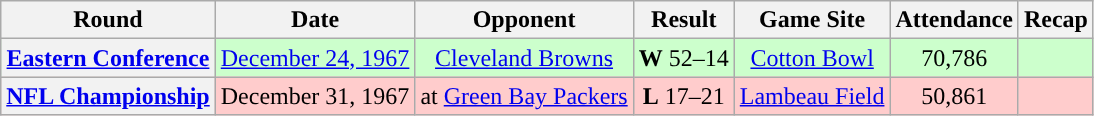<table class="wikitable" style="text-align:center">
<tr>
<th>Round</th>
<th>Date</th>
<th>Opponent</th>
<th>Result</th>
<th>Game Site</th>
<th>Attendance</th>
<th>Recap</th>
</tr>
<tr style="background: #cfc">
<th><a href='#'>Eastern Conference</a></th>
<td><a href='#'>December 24, 1967</a></td>
<td><a href='#'>Cleveland Browns</a></td>
<td><strong>W</strong> 52–14</td>
<td><a href='#'>Cotton Bowl</a></td>
<td>70,786</td>
<td></td>
</tr>
<tr style="background: #fcc">
<th><a href='#'>NFL Championship</a></th>
<td>December 31, 1967</td>
<td>at <a href='#'>Green Bay Packers</a></td>
<td><strong>L</strong> 17–21</td>
<td><a href='#'>Lambeau Field</a></td>
<td>50,861</td>
<td></td>
</tr>
</table>
